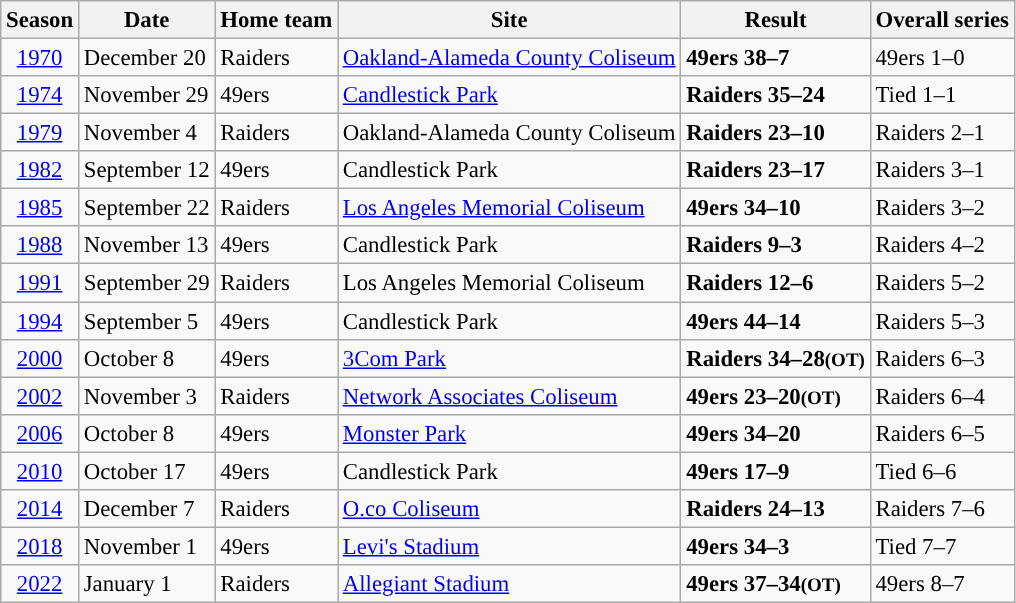<table class="wikitable" style="font-size: 95%;">
<tr>
<th>Season</th>
<th>Date</th>
<th>Home team</th>
<th>Site</th>
<th>Result</th>
<th>Overall series</th>
</tr>
<tr>
<td align="center"><a href='#'>1970</a></td>
<td>December 20</td>
<td>Raiders</td>
<td><a href='#'>Oakland-Alameda County Coliseum</a></td>
<td><strong>49ers 38–7</strong></td>
<td>49ers 1–0</td>
</tr>
<tr>
<td align="center"><a href='#'>1974</a></td>
<td>November 29</td>
<td>49ers</td>
<td><a href='#'>Candlestick Park</a></td>
<td><strong>Raiders 35–24</strong></td>
<td>Tied 1–1</td>
</tr>
<tr>
<td align="center"><a href='#'>1979</a></td>
<td>November 4</td>
<td>Raiders</td>
<td>Oakland-Alameda County Coliseum</td>
<td><strong>Raiders 23–10</strong></td>
<td>Raiders 2–1</td>
</tr>
<tr>
<td align="center"><a href='#'>1982</a></td>
<td>September 12</td>
<td>49ers</td>
<td>Candlestick Park</td>
<td><strong>Raiders 23–17</strong></td>
<td>Raiders 3–1</td>
</tr>
<tr>
<td align="center"><a href='#'>1985</a></td>
<td>September 22</td>
<td>Raiders</td>
<td><a href='#'>Los Angeles Memorial Coliseum</a></td>
<td><strong>49ers 34–10</strong></td>
<td>Raiders 3–2</td>
</tr>
<tr>
<td align="center"><a href='#'>1988</a></td>
<td>November 13</td>
<td>49ers</td>
<td>Candlestick Park</td>
<td><strong>Raiders 9–3</strong></td>
<td>Raiders 4–2</td>
</tr>
<tr>
<td align="center"><a href='#'>1991</a></td>
<td>September 29</td>
<td>Raiders</td>
<td>Los Angeles Memorial Coliseum</td>
<td><strong>Raiders 12–6</strong></td>
<td>Raiders 5–2</td>
</tr>
<tr>
<td align="center"><a href='#'>1994</a></td>
<td>September 5</td>
<td>49ers</td>
<td>Candlestick Park</td>
<td><strong>49ers 44–14</strong></td>
<td>Raiders 5–3</td>
</tr>
<tr>
<td align="center"><a href='#'>2000</a></td>
<td>October 8</td>
<td>49ers</td>
<td><a href='#'>3Com Park</a></td>
<td><strong>Raiders 34–28<small>(OT)</small></strong></td>
<td>Raiders 6–3</td>
</tr>
<tr>
<td align="center"><a href='#'>2002</a></td>
<td>November 3</td>
<td>Raiders</td>
<td><a href='#'>Network Associates Coliseum</a></td>
<td><strong>49ers 23–20<small>(OT)</small></strong></td>
<td>Raiders 6–4</td>
</tr>
<tr>
<td align="center"><a href='#'>2006</a></td>
<td>October 8</td>
<td>49ers</td>
<td><a href='#'>Monster Park</a></td>
<td><strong>49ers 34–20</strong></td>
<td>Raiders 6–5</td>
</tr>
<tr>
<td align="center"><a href='#'>2010</a></td>
<td>October 17</td>
<td>49ers</td>
<td>Candlestick Park</td>
<td><strong>49ers 17–9</strong></td>
<td>Tied 6–6</td>
</tr>
<tr>
<td align="center"><a href='#'>2014</a></td>
<td>December 7</td>
<td>Raiders</td>
<td><a href='#'>O.co Coliseum</a></td>
<td><strong>Raiders 24–13</strong></td>
<td>Raiders 7–6</td>
</tr>
<tr>
<td align="center"><a href='#'>2018</a></td>
<td>November 1</td>
<td>49ers</td>
<td><a href='#'>Levi's Stadium</a></td>
<td><strong>49ers 34–3</strong></td>
<td>Tied 7–7</td>
</tr>
<tr>
<td align="center"><a href='#'>2022</a></td>
<td>January 1</td>
<td>Raiders</td>
<td><a href='#'>Allegiant Stadium</a></td>
<td><strong>49ers 37–34<small>(OT)</small></strong></td>
<td>49ers 8–7</td>
</tr>
</table>
